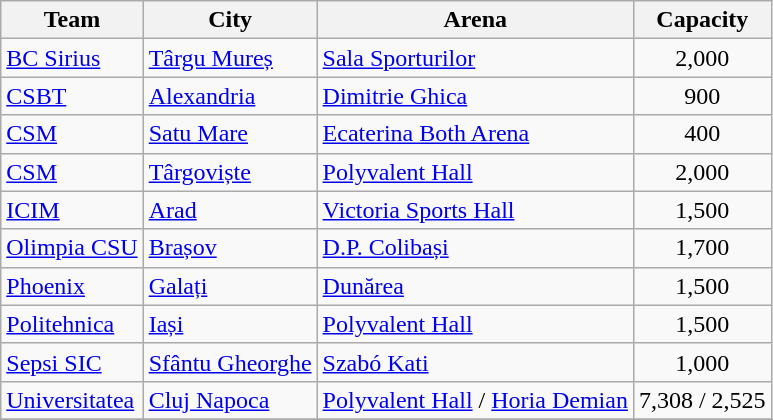<table class="wikitable sortable">
<tr>
<th>Team</th>
<th>City</th>
<th>Arena</th>
<th>Capacity</th>
</tr>
<tr>
<td><a href='#'>BC Sirius</a></td>
<td><a href='#'>Târgu Mureș</a></td>
<td><a href='#'>Sala Sporturilor</a></td>
<td style="text-align: center;">2,000</td>
</tr>
<tr>
<td><a href='#'>CSBT</a></td>
<td><a href='#'>Alexandria</a></td>
<td><a href='#'>Dimitrie Ghica</a></td>
<td style="text-align: center;">900</td>
</tr>
<tr>
<td><a href='#'>CSM</a></td>
<td><a href='#'>Satu Mare</a></td>
<td><a href='#'>Ecaterina Both Arena</a></td>
<td style="text-align: center;">400</td>
</tr>
<tr>
<td><a href='#'>CSM</a></td>
<td><a href='#'>Târgoviște</a></td>
<td><a href='#'>Polyvalent Hall</a></td>
<td style="text-align: center;">2,000</td>
</tr>
<tr>
<td><a href='#'>ICIM</a></td>
<td><a href='#'>Arad</a></td>
<td><a href='#'>Victoria Sports Hall</a></td>
<td style="text-align: center;">1,500</td>
</tr>
<tr>
<td><a href='#'>Olimpia CSU</a></td>
<td><a href='#'>Brașov</a></td>
<td><a href='#'>D.P. Colibași</a></td>
<td style="text-align: center;">1,700</td>
</tr>
<tr>
<td><a href='#'>Phoenix</a></td>
<td><a href='#'>Galați</a></td>
<td><a href='#'>Dunărea</a></td>
<td style="text-align: center;">1,500</td>
</tr>
<tr>
<td><a href='#'>Politehnica</a></td>
<td><a href='#'>Iași</a></td>
<td><a href='#'>Polyvalent Hall</a></td>
<td style="text-align: center;">1,500</td>
</tr>
<tr>
<td><a href='#'>Sepsi SIC</a></td>
<td><a href='#'>Sfântu Gheorghe</a></td>
<td><a href='#'>Szabó Kati</a></td>
<td style="text-align: center;">1,000</td>
</tr>
<tr>
<td><a href='#'>Universitatea</a></td>
<td><a href='#'>Cluj Napoca</a></td>
<td><a href='#'>Polyvalent Hall</a> / <a href='#'>Horia Demian</a></td>
<td>7,308 / 2,525</td>
</tr>
<tr>
</tr>
</table>
